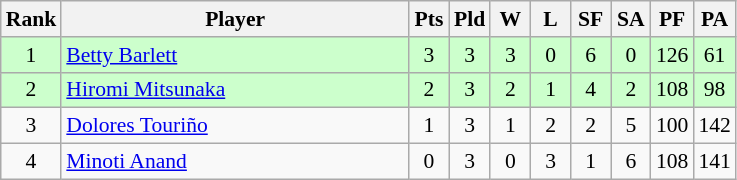<table class=wikitable style="text-align:center; font-size:90%">
<tr>
<th width="20">Rank</th>
<th width="225">Player</th>
<th width="20">Pts</th>
<th width="20">Pld</th>
<th width="20">W</th>
<th width="20">L</th>
<th width="20">SF</th>
<th width="20">SA</th>
<th width="20">PF</th>
<th width="20">PA</th>
</tr>
<tr bgcolor="#ccffcc">
<td>1</td>
<td style="text-align:left"> <a href='#'>Betty Barlett</a></td>
<td>3</td>
<td>3</td>
<td>3</td>
<td>0</td>
<td>6</td>
<td>0</td>
<td>126</td>
<td>61</td>
</tr>
<tr bgcolor="#ccffcc">
<td>2</td>
<td style="text-align:left"> <a href='#'>Hiromi Mitsunaka</a></td>
<td>2</td>
<td>3</td>
<td>2</td>
<td>1</td>
<td>4</td>
<td>2</td>
<td>108</td>
<td>98</td>
</tr>
<tr>
<td>3</td>
<td style="text-align:left"> <a href='#'>Dolores Touriño</a></td>
<td>1</td>
<td>3</td>
<td>1</td>
<td>2</td>
<td>2</td>
<td>5</td>
<td>100</td>
<td>142</td>
</tr>
<tr>
<td>4</td>
<td style="text-align:left"> <a href='#'>Minoti Anand</a></td>
<td>0</td>
<td>3</td>
<td>0</td>
<td>3</td>
<td>1</td>
<td>6</td>
<td>108</td>
<td>141</td>
</tr>
</table>
